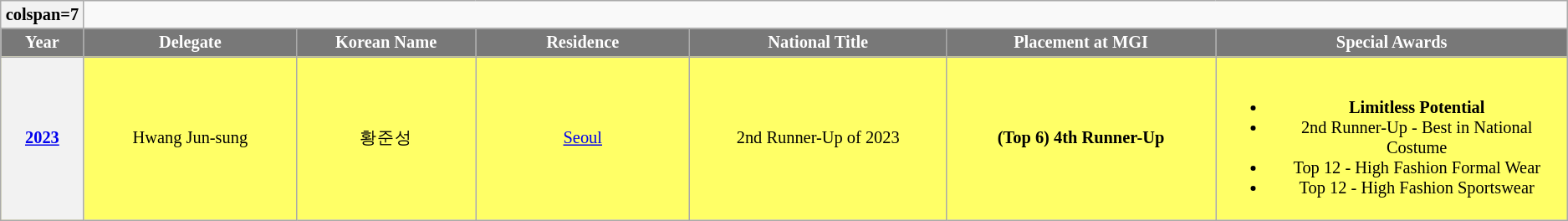<table class="wikitable sortable" style="font-size: 85%; text-align:center">
<tr>
<th>colspan=7 </th>
</tr>
<tr>
<th width="60" style="background-color:#787878;color:#FFFFFF;">Year</th>
<th width="180" style="background-color:#787878;color:#FFFFFF;">Delegate</th>
<th width="150" style="background-color:#787878;color:#FFFFFF;">Korean Name</th>
<th width="180" style="background-color:#787878;color:#FFFFFF;">Residence</th>
<th width="220" style="background-color:#787878;color:#FFFFFF;">National Title</th>
<th width="230" style="background-color:#787878;color:#FFFFFF;">Placement at MGI</th>
<th width="300" style="background-color:#787878;color:#FFFFFF;">Special Awards</th>
</tr>
<tr style="background-color:#FFFF66;">
<th><a href='#'>2023</a></th>
<td>Hwang Jun-sung</td>
<td>황준성</td>
<td><a href='#'>Seoul</a></td>
<td>2nd Runner-Up of 2023</td>
<td><strong>(Top 6) 4th Runner-Up</strong></td>
<td><br><ul><li><strong>Limitless Potential</strong></li><li>2nd Runner-Up - Best in National Costume</li><li>Top 12 -  High Fashion Formal Wear</li><li>Top 12 -  High Fashion Sportswear</li></ul></td>
</tr>
</table>
